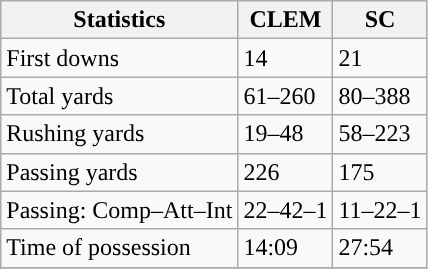<table class="wikitable" style="float: left;">
<tr>
<th>Statistics</th>
<th>CLEM</th>
<th>SC</th>
</tr>
<tr>
<td>First downs</td>
<td>14</td>
<td>21</td>
</tr>
<tr>
<td>Total yards</td>
<td>61–260</td>
<td>80–388</td>
</tr>
<tr>
<td>Rushing yards</td>
<td>19–48</td>
<td>58–223</td>
</tr>
<tr>
<td>Passing yards</td>
<td>226</td>
<td>175</td>
</tr>
<tr>
<td>Passing: Comp–Att–Int</td>
<td>22–42–1</td>
<td>11–22–1</td>
</tr>
<tr>
<td>Time of possession</td>
<td>14:09</td>
<td>27:54</td>
</tr>
<tr>
</tr>
</table>
